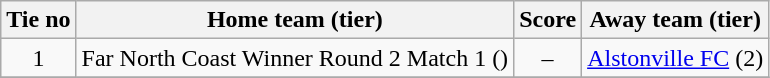<table class="wikitable" style="text-align:center">
<tr>
<th>Tie no</th>
<th>Home team (tier)</th>
<th>Score</th>
<th>Away team (tier)</th>
</tr>
<tr>
<td>1</td>
<td>Far North Coast Winner Round 2 Match 1 ()</td>
<td>–</td>
<td><a href='#'>Alstonville FC</a> (2)</td>
</tr>
<tr>
</tr>
</table>
